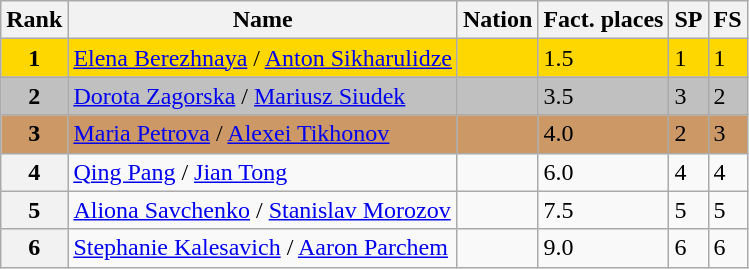<table class="wikitable">
<tr>
<th>Rank</th>
<th>Name</th>
<th>Nation</th>
<th>Fact. places</th>
<th>SP</th>
<th>FS</th>
</tr>
<tr bgcolor=gold>
<td align=center><strong>1</strong></td>
<td><a href='#'>Elena Berezhnaya</a> / <a href='#'>Anton Sikharulidze</a></td>
<td></td>
<td>1.5</td>
<td>1</td>
<td>1</td>
</tr>
<tr bgcolor=silver>
<td align=center><strong>2</strong></td>
<td><a href='#'>Dorota Zagorska</a> / <a href='#'>Mariusz Siudek</a></td>
<td></td>
<td>3.5</td>
<td>3</td>
<td>2</td>
</tr>
<tr bgcolor=cc9966>
<td align=center><strong>3</strong></td>
<td><a href='#'>Maria Petrova</a> / <a href='#'>Alexei Tikhonov</a></td>
<td></td>
<td>4.0</td>
<td>2</td>
<td>3</td>
</tr>
<tr>
<th>4</th>
<td><a href='#'>Qing Pang</a> / <a href='#'>Jian Tong</a></td>
<td></td>
<td>6.0</td>
<td>4</td>
<td>4</td>
</tr>
<tr>
<th>5</th>
<td><a href='#'>Aliona Savchenko</a> / <a href='#'>Stanislav Morozov</a></td>
<td></td>
<td>7.5</td>
<td>5</td>
<td>5</td>
</tr>
<tr>
<th>6</th>
<td><a href='#'>Stephanie Kalesavich</a> / <a href='#'>Aaron Parchem</a></td>
<td></td>
<td>9.0</td>
<td>6</td>
<td>6</td>
</tr>
</table>
